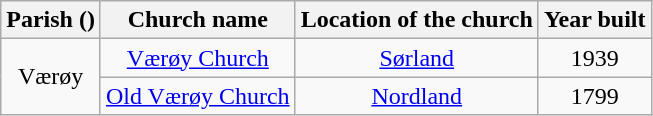<table class="wikitable" style="text-align:center">
<tr>
<th>Parish ()</th>
<th>Church name</th>
<th>Location of the church</th>
<th>Year built</th>
</tr>
<tr>
<td rowspan="2">Værøy</td>
<td><a href='#'>Værøy Church</a></td>
<td><a href='#'>Sørland</a></td>
<td>1939</td>
</tr>
<tr>
<td><a href='#'>Old Værøy Church</a></td>
<td><a href='#'>Nordland</a></td>
<td>1799</td>
</tr>
</table>
